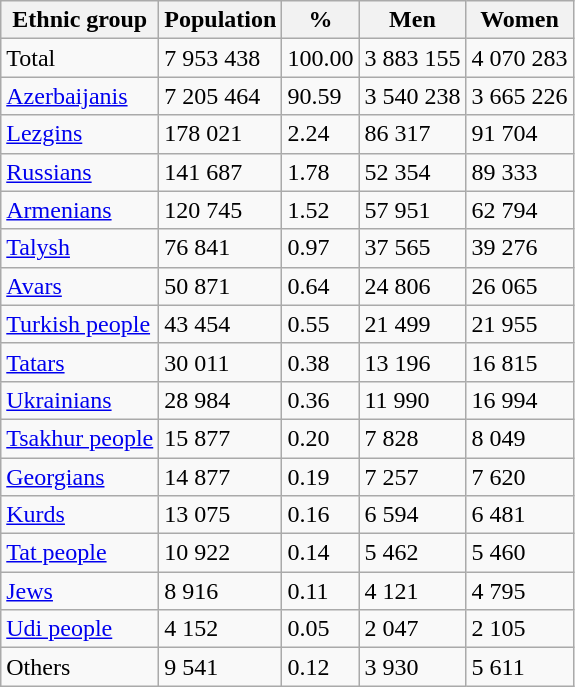<table class="wikitable">
<tr>
<th>Ethnic  group</th>
<th>Population</th>
<th>%</th>
<th>Men</th>
<th>Women</th>
</tr>
<tr>
<td>Total</td>
<td>7  953 438</td>
<td>100.00</td>
<td>3  883 155</td>
<td>4  070 283</td>
</tr>
<tr>
<td><a href='#'>Azerbaijanis</a></td>
<td>7  205 464</td>
<td>90.59</td>
<td>3  540 238</td>
<td>3  665 226</td>
</tr>
<tr>
<td><a href='#'>Lezgins</a></td>
<td>178  021</td>
<td>2.24</td>
<td>86  317</td>
<td>91  704</td>
</tr>
<tr>
<td><a href='#'>Russians</a></td>
<td>141  687</td>
<td>1.78</td>
<td>52  354</td>
<td>89  333</td>
</tr>
<tr>
<td><a href='#'>Armenians</a></td>
<td>120  745</td>
<td>1.52</td>
<td>57  951</td>
<td>62  794</td>
</tr>
<tr>
<td><a href='#'>Talysh</a></td>
<td>76  841</td>
<td>0.97</td>
<td>37  565</td>
<td>39  276</td>
</tr>
<tr>
<td><a href='#'>Avars</a></td>
<td>50  871</td>
<td>0.64</td>
<td>24  806</td>
<td>26  065</td>
</tr>
<tr>
<td><a href='#'>Turkish people</a></td>
<td>43  454</td>
<td>0.55</td>
<td>21  499</td>
<td>21  955</td>
</tr>
<tr>
<td><a href='#'>Tatars</a></td>
<td>30  011</td>
<td>0.38</td>
<td>13  196</td>
<td>16  815</td>
</tr>
<tr>
<td><a href='#'>Ukrainians</a></td>
<td>28  984</td>
<td>0.36</td>
<td>11  990</td>
<td>16  994</td>
</tr>
<tr>
<td><a href='#'>Tsakhur people</a></td>
<td>15  877</td>
<td>0.20</td>
<td>7  828</td>
<td>8  049</td>
</tr>
<tr>
<td><a href='#'>Georgians</a></td>
<td>14  877</td>
<td>0.19</td>
<td>7  257</td>
<td>7  620</td>
</tr>
<tr>
<td><a href='#'>Kurds</a></td>
<td>13  075</td>
<td>0.16</td>
<td>6  594</td>
<td>6  481</td>
</tr>
<tr>
<td><a href='#'>Tat people</a></td>
<td>10  922</td>
<td>0.14</td>
<td>5  462</td>
<td>5  460</td>
</tr>
<tr>
<td><a href='#'>Jews</a></td>
<td>8  916</td>
<td>0.11</td>
<td>4  121</td>
<td>4  795</td>
</tr>
<tr>
<td><a href='#'>Udi people</a></td>
<td>4  152</td>
<td>0.05</td>
<td>2  047</td>
<td>2  105</td>
</tr>
<tr>
<td>Others</td>
<td>9  541</td>
<td>0.12</td>
<td>3  930</td>
<td>5  611</td>
</tr>
</table>
